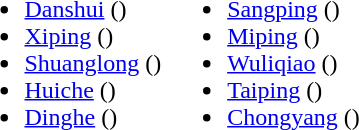<table>
<tr>
<td valign="top"><br><ul><li><a href='#'>Danshui</a> ()</li><li><a href='#'>Xiping</a> ()</li><li><a href='#'>Shuanglong</a> ()</li><li><a href='#'>Huiche</a> ()</li><li><a href='#'>Dinghe</a> ()</li></ul></td>
<td valign="top"><br><ul><li><a href='#'>Sangping</a> ()</li><li><a href='#'>Miping</a> ()</li><li><a href='#'>Wuliqiao</a> ()</li><li><a href='#'>Taiping</a> ()</li><li><a href='#'>Chongyang</a> ()</li></ul></td>
</tr>
</table>
